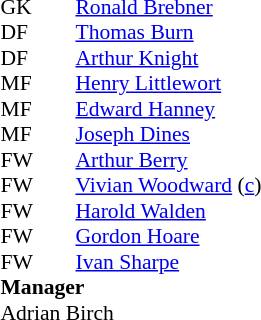<table style="font-size:90%; margin:0.2em auto;" cellspacing="0" cellpadding="0">
<tr>
<th width="25"></th>
<th width="25"></th>
</tr>
<tr>
<td>GK</td>
<td></td>
<td><a href='#'>Ronald Brebner</a></td>
</tr>
<tr>
<td>DF</td>
<td></td>
<td><a href='#'>Thomas Burn</a></td>
</tr>
<tr>
<td>DF</td>
<td></td>
<td><a href='#'>Arthur Knight</a></td>
</tr>
<tr>
<td>MF</td>
<td></td>
<td><a href='#'>Henry Littlewort</a></td>
</tr>
<tr>
<td>MF</td>
<td></td>
<td><a href='#'>Edward Hanney</a></td>
</tr>
<tr>
<td>MF</td>
<td></td>
<td><a href='#'>Joseph Dines</a></td>
</tr>
<tr>
<td>FW</td>
<td></td>
<td><a href='#'>Arthur Berry</a></td>
</tr>
<tr>
<td>FW</td>
<td></td>
<td><a href='#'>Vivian Woodward</a> (<a href='#'>c</a>)</td>
</tr>
<tr>
<td>FW</td>
<td></td>
<td><a href='#'>Harold Walden</a></td>
</tr>
<tr>
<td>FW</td>
<td></td>
<td><a href='#'>Gordon Hoare</a></td>
</tr>
<tr>
<td>FW</td>
<td></td>
<td><a href='#'>Ivan Sharpe</a></td>
</tr>
<tr>
<td colspan=3><strong>Manager</strong></td>
</tr>
<tr>
<td colspan=4> Adrian Birch</td>
</tr>
</table>
